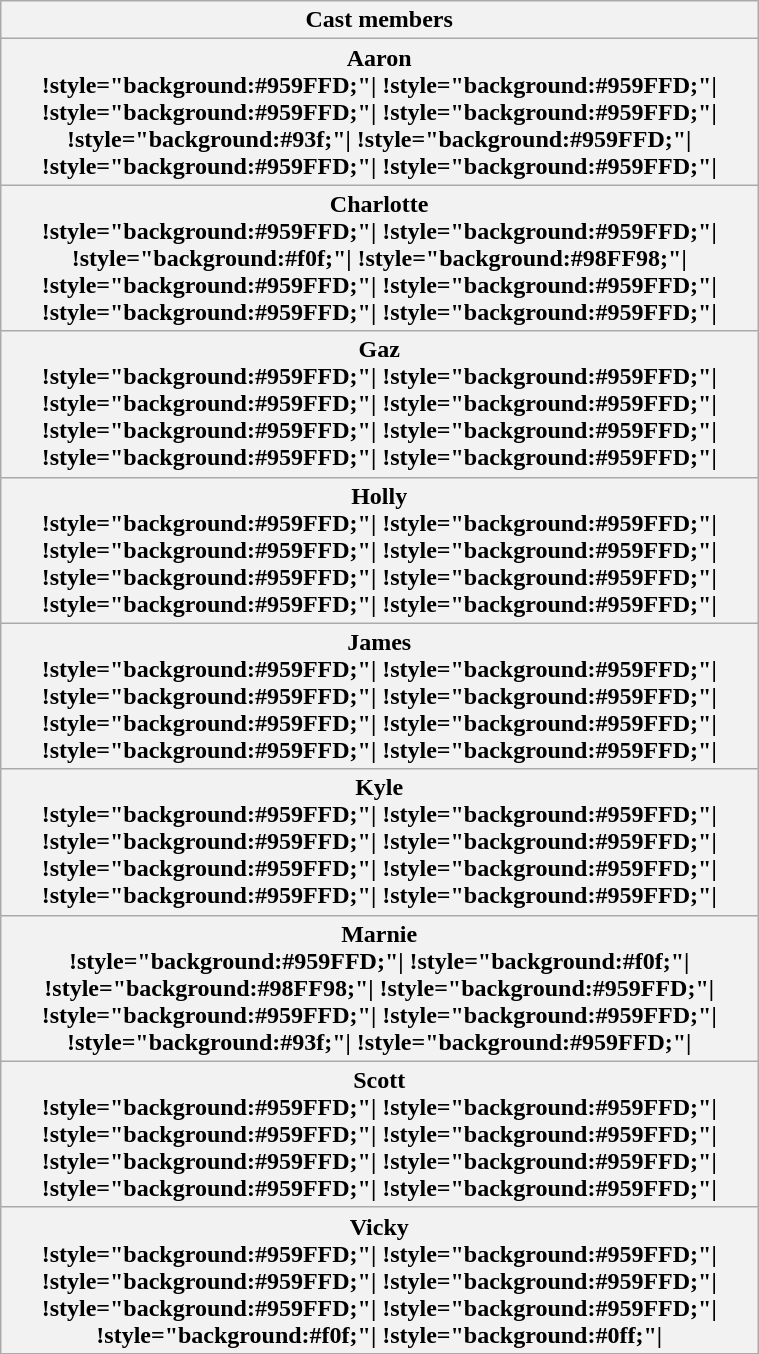<table class="wikitable" style="text-align:center; width:40%;">
<tr>
<th rowspan="2" style="width:15%;">Cast members</th>
</tr>
<tr>
</tr>
<tr>
<th>Aaron<br>!style="background:#959FFD;"|
!style="background:#959FFD;"|
!style="background:#959FFD;"|
!style="background:#959FFD;"|
!style="background:#93f;"|
!style="background:#959FFD;"|
!style="background:#959FFD;"|
!style="background:#959FFD;"|</th>
</tr>
<tr>
<th>Charlotte<br>!style="background:#959FFD;"|
!style="background:#959FFD;"|
!style="background:#f0f;"|
!style="background:#98FF98;"|
!style="background:#959FFD;"|
!style="background:#959FFD;"|
!style="background:#959FFD;"|
!style="background:#959FFD;"|</th>
</tr>
<tr>
<th>Gaz<br>!style="background:#959FFD;"|
!style="background:#959FFD;"|
!style="background:#959FFD;"|
!style="background:#959FFD;"|
!style="background:#959FFD;"|
!style="background:#959FFD;"|
!style="background:#959FFD;"|
!style="background:#959FFD;"|</th>
</tr>
<tr>
<th>Holly<br>!style="background:#959FFD;"|
!style="background:#959FFD;"|
!style="background:#959FFD;"|
!style="background:#959FFD;"|
!style="background:#959FFD;"|
!style="background:#959FFD;"|
!style="background:#959FFD;"|
!style="background:#959FFD;"|</th>
</tr>
<tr>
<th>James<br>!style="background:#959FFD;"|
!style="background:#959FFD;"|
!style="background:#959FFD;"|
!style="background:#959FFD;"|
!style="background:#959FFD;"|
!style="background:#959FFD;"|
!style="background:#959FFD;"|
!style="background:#959FFD;"|</th>
</tr>
<tr>
<th>Kyle<br>!style="background:#959FFD;"|
!style="background:#959FFD;"|
!style="background:#959FFD;"|
!style="background:#959FFD;"|
!style="background:#959FFD;"|
!style="background:#959FFD;"|
!style="background:#959FFD;"|
!style="background:#959FFD;"|</th>
</tr>
<tr>
<th>Marnie<br>!style="background:#959FFD;"|
!style="background:#f0f;"|
!style="background:#98FF98;"|
!style="background:#959FFD;"|
!style="background:#959FFD;"|
!style="background:#959FFD;"|
!style="background:#93f;"|
!style="background:#959FFD;"|</th>
</tr>
<tr>
<th>Scott<br>!style="background:#959FFD;"|
!style="background:#959FFD;"|
!style="background:#959FFD;"|
!style="background:#959FFD;"|
!style="background:#959FFD;"|
!style="background:#959FFD;"|
!style="background:#959FFD;"|
!style="background:#959FFD;"|</th>
</tr>
<tr>
<th>Vicky<br>!style="background:#959FFD;"|
!style="background:#959FFD;"|
!style="background:#959FFD;"|
!style="background:#959FFD;"|
!style="background:#959FFD;"|
!style="background:#959FFD;"|
!style="background:#f0f;"|
!style="background:#0ff;"|</th>
</tr>
</table>
